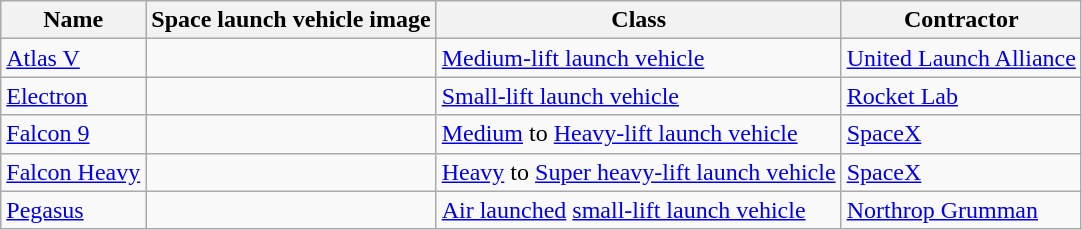<table class="wikitable sortable">
<tr>
<th>Name</th>
<th>Space launch vehicle image</th>
<th>Class</th>
<th>Contractor</th>
</tr>
<tr>
<td><a href='#'>Atlas V</a></td>
<td></td>
<td><a href='#'>Medium-lift launch vehicle</a></td>
<td><a href='#'>United Launch Alliance</a></td>
</tr>
<tr>
<td><a href='#'>Electron</a></td>
<td></td>
<td><a href='#'>Small-lift launch vehicle</a></td>
<td><a href='#'>Rocket Lab</a></td>
</tr>
<tr>
<td><a href='#'>Falcon 9</a></td>
<td></td>
<td><a href='#'>Medium</a> to <a href='#'>Heavy-lift launch vehicle</a></td>
<td><a href='#'>SpaceX</a></td>
</tr>
<tr>
<td><a href='#'>Falcon Heavy</a></td>
<td></td>
<td><a href='#'>Heavy</a> to <a href='#'>Super heavy-lift launch vehicle</a></td>
<td><a href='#'>SpaceX</a></td>
</tr>
<tr>
<td><a href='#'>Pegasus</a></td>
<td></td>
<td><a href='#'>Air launched</a> <a href='#'>small-lift launch vehicle</a></td>
<td><a href='#'>Northrop Grumman</a></td>
</tr>
</table>
